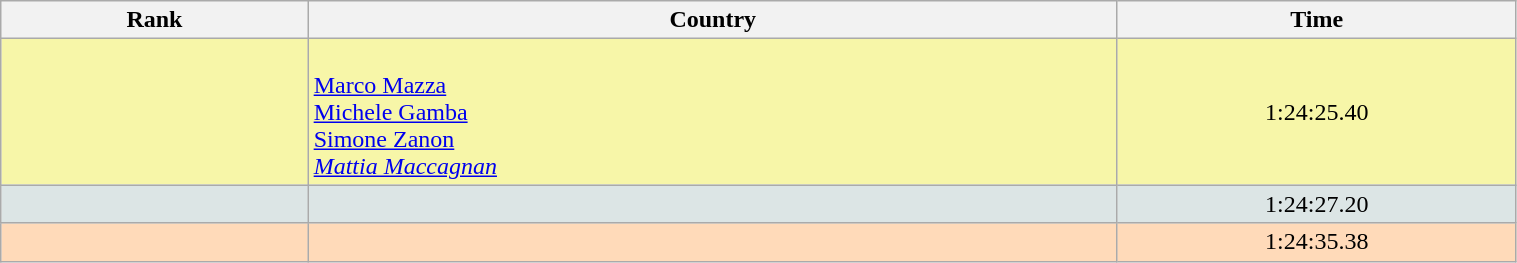<table class="wikitable" width=80% style="font-size:100%; text-align:center;">
<tr>
<th width = 60>Rank</th>
<th width = 170>Country</th>
<th width = 80>Time</th>
</tr>
<tr bgcolor=f7f6a8>
<td></td>
<td align=left> <br><a href='#'>Marco Mazza</a><br><a href='#'>Michele Gamba</a><br><a href='#'>Simone Zanon</a><br><em><a href='#'>Mattia Maccagnan</a></em></td>
<td>1:24:25.40</td>
</tr>
<tr bgcolor=dce5e5>
<td></td>
<td align=left></td>
<td>1:24:27.20</td>
</tr>
<tr bgcolor=ffdab9>
<td></td>
<td align=left></td>
<td>1:24:35.38</td>
</tr>
</table>
